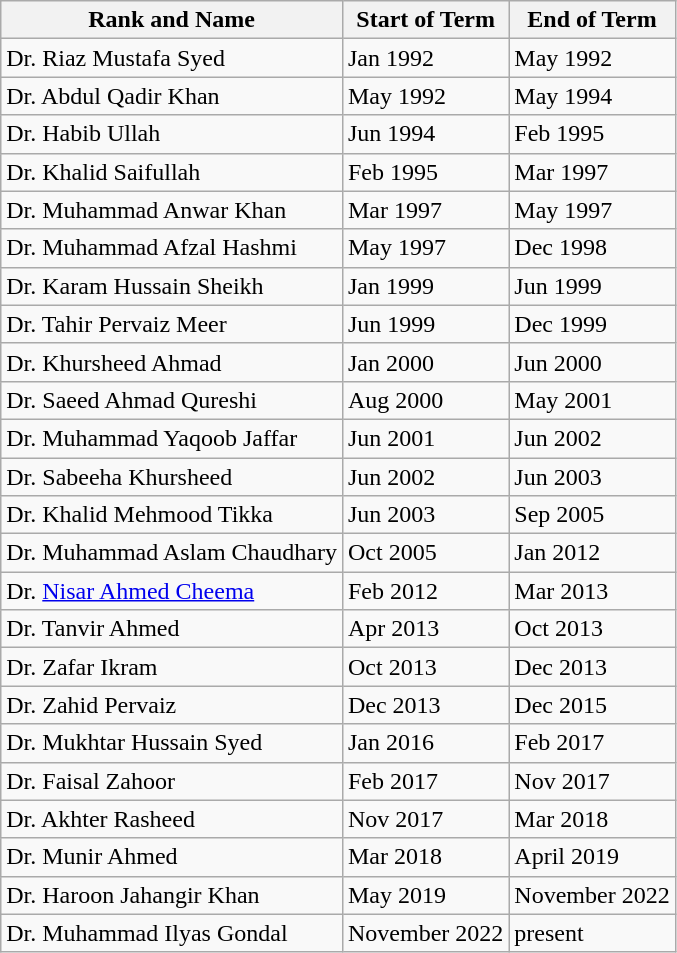<table class=wikitable>
<tr>
<th>Rank and Name</th>
<th>Start of Term</th>
<th>End of Term</th>
</tr>
<tr>
<td>Dr. Riaz Mustafa Syed</td>
<td>Jan 1992</td>
<td>May 1992</td>
</tr>
<tr>
<td>Dr. Abdul Qadir Khan</td>
<td>May 1992</td>
<td>May 1994</td>
</tr>
<tr>
<td>Dr. Habib Ullah</td>
<td>Jun 1994</td>
<td>Feb 1995</td>
</tr>
<tr>
<td>Dr. Khalid Saifullah</td>
<td>Feb 1995</td>
<td>Mar 1997</td>
</tr>
<tr>
<td>Dr. Muhammad Anwar Khan</td>
<td>Mar 1997</td>
<td>May 1997</td>
</tr>
<tr>
<td>Dr. Muhammad Afzal Hashmi</td>
<td>May 1997</td>
<td>Dec 1998</td>
</tr>
<tr>
<td>Dr. Karam Hussain Sheikh</td>
<td>Jan 1999</td>
<td>Jun 1999</td>
</tr>
<tr>
<td>Dr. Tahir Pervaiz Meer</td>
<td>Jun 1999</td>
<td>Dec 1999</td>
</tr>
<tr>
<td>Dr. Khursheed Ahmad</td>
<td>Jan 2000</td>
<td>Jun 2000</td>
</tr>
<tr>
<td>Dr. Saeed Ahmad Qureshi</td>
<td>Aug 2000</td>
<td>May 2001</td>
</tr>
<tr>
<td>Dr. Muhammad  Yaqoob Jaffar</td>
<td>Jun 2001</td>
<td>Jun 2002</td>
</tr>
<tr>
<td>Dr. Sabeeha Khursheed</td>
<td>Jun 2002</td>
<td>Jun 2003</td>
</tr>
<tr>
<td>Dr. Khalid Mehmood Tikka</td>
<td>Jun 2003</td>
<td>Sep 2005</td>
</tr>
<tr>
<td>Dr. Muhammad Aslam Chaudhary</td>
<td>Oct 2005</td>
<td>Jan 2012</td>
</tr>
<tr>
<td>Dr. <a href='#'>Nisar Ahmed Cheema</a></td>
<td>Feb 2012</td>
<td>Mar 2013</td>
</tr>
<tr>
<td>Dr. Tanvir Ahmed</td>
<td>Apr 2013</td>
<td>Oct 2013</td>
</tr>
<tr>
<td>Dr. Zafar Ikram</td>
<td>Oct 2013</td>
<td>Dec 2013</td>
</tr>
<tr>
<td>Dr. Zahid Pervaiz</td>
<td>Dec 2013</td>
<td>Dec 2015</td>
</tr>
<tr>
<td>Dr. Mukhtar Hussain Syed</td>
<td>Jan 2016</td>
<td>Feb 2017</td>
</tr>
<tr>
<td>Dr. Faisal Zahoor</td>
<td>Feb 2017</td>
<td>Nov 2017</td>
</tr>
<tr>
<td>Dr. Akhter Rasheed</td>
<td>Nov 2017</td>
<td>Mar 2018</td>
</tr>
<tr>
<td>Dr. Munir Ahmed</td>
<td>Mar 2018</td>
<td>April 2019</td>
</tr>
<tr>
<td>Dr. Haroon Jahangir Khan</td>
<td>May 2019</td>
<td>November 2022</td>
</tr>
<tr>
<td>Dr. Muhammad Ilyas Gondal</td>
<td>November 2022</td>
<td>present</td>
</tr>
</table>
